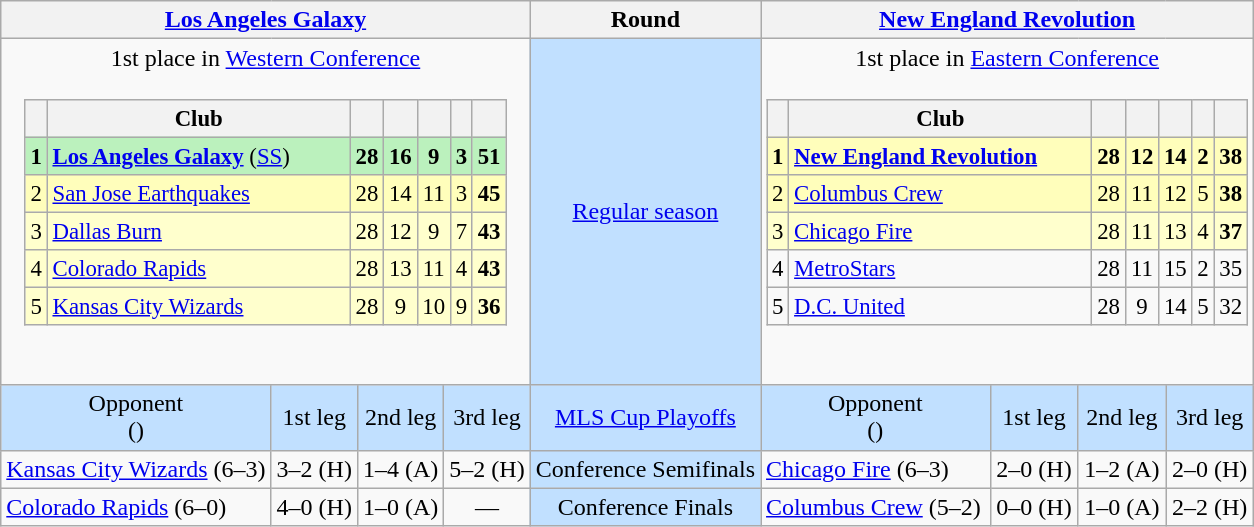<table class="wikitable" style="text-align:center">
<tr>
<th colspan=4><a href='#'>Los Angeles Galaxy</a></th>
<th>Round</th>
<th colspan=4><a href='#'>New England Revolution</a></th>
</tr>
<tr>
<td colspan=4 valign=top align=center>1st place in <a href='#'>Western Conference</a><br> <br><table class="wikitable" style="text-align:center; margin:0; font-size: 95%">
<tr>
<th></th>
<th width=195>Club</th>
<th></th>
<th></th>
<th></th>
<th></th>
<th></th>
</tr>
<tr style="background:#BBF1BD;">
<td><strong>1</strong></td>
<td align=left><strong><a href='#'>Los Angeles Galaxy</a></strong> (<a href='#'>SS</a>)</td>
<td><strong>28</strong></td>
<td><strong>16</strong></td>
<td><strong>9</strong></td>
<td><strong>3</strong></td>
<td><strong>51</strong></td>
</tr>
<tr style="background:#FFFEBB;">
<td>2</td>
<td align=left><a href='#'>San Jose Earthquakes</a></td>
<td>28</td>
<td>14</td>
<td>11</td>
<td>3</td>
<td><strong>45</strong></td>
</tr>
<tr style="background:#FFFFCD;">
<td>3</td>
<td align=left><a href='#'>Dallas Burn</a></td>
<td>28</td>
<td>12</td>
<td>9</td>
<td>7</td>
<td><strong>43</strong></td>
</tr>
<tr style="background:#FFFFCD;">
<td>4</td>
<td align=left><a href='#'>Colorado Rapids</a></td>
<td>28</td>
<td>13</td>
<td>11</td>
<td>4</td>
<td><strong>43</strong></td>
</tr>
<tr style="background:#FFFFCD;">
<td>5</td>
<td align=left><a href='#'>Kansas City Wizards</a></td>
<td>28</td>
<td>9</td>
<td>10</td>
<td>9</td>
<td><strong>36</strong></td>
</tr>
</table>
<br><br></td>
<td style="background:#c1e0ff"><a href='#'>Regular season</a></td>
<td colspan=4 valign=top>1st place in <a href='#'>Eastern Conference</a><br> <br><table class="wikitable" style="text-align:center; margin:0; font-size: 95%">
<tr>
<th></th>
<th width=195>Club</th>
<th></th>
<th></th>
<th></th>
<th></th>
<th></th>
</tr>
<tr style="background:#FFFEBB;">
<td><strong>1</strong></td>
<td align=left><strong><a href='#'>New England Revolution</a></strong></td>
<td><strong>28</strong></td>
<td><strong>12</strong></td>
<td><strong>14</strong></td>
<td><strong>2</strong></td>
<td><strong>38</strong></td>
</tr>
<tr style="background:#FFFEBB;">
<td>2</td>
<td align=left><a href='#'>Columbus Crew</a></td>
<td>28</td>
<td>11</td>
<td>12</td>
<td>5</td>
<td><strong>38</strong></td>
</tr>
<tr style="background:#FFFFCD;">
<td>3</td>
<td align=left><a href='#'>Chicago Fire</a></td>
<td>28</td>
<td>11</td>
<td>13</td>
<td>4</td>
<td><strong>37</strong></td>
</tr>
<tr>
<td>4</td>
<td align=left><a href='#'>MetroStars</a></td>
<td>28</td>
<td>11</td>
<td>15</td>
<td>2</td>
<td>35</td>
</tr>
<tr>
<td>5</td>
<td align=left><a href='#'>D.C. United</a></td>
<td>28</td>
<td>9</td>
<td>14</td>
<td>5</td>
<td>32</td>
</tr>
</table>
<br></td>
</tr>
<tr style="background:#c1e0ff">
<td>Opponent<br>()</td>
<td>1st leg</td>
<td>2nd leg</td>
<td>3rd leg</td>
<td><a href='#'>MLS Cup Playoffs</a></td>
<td>Opponent<br>()</td>
<td>1st leg</td>
<td>2nd leg</td>
<td>3rd leg</td>
</tr>
<tr>
<td align=left><a href='#'>Kansas City Wizards</a> (6–3)</td>
<td>3–2  (H)</td>
<td>1–4 (A)</td>
<td>5–2 (H)</td>
<td style="background:#c1e0ff">Conference Semifinals</td>
<td align=left><a href='#'>Chicago Fire</a> (6–3)</td>
<td>2–0 (H)</td>
<td>1–2 (A)</td>
<td>2–0 (H)</td>
</tr>
<tr>
<td align=left><a href='#'>Colorado Rapids</a> (6–0)</td>
<td>4–0 (H)</td>
<td>1–0 (A)</td>
<td>—</td>
<td style="background:#c1e0ff">Conference Finals</td>
<td align=left><a href='#'>Columbus Crew</a> (5–2)</td>
<td>0–0 (H)</td>
<td>1–0 (A)</td>
<td>2–2 (H)</td>
</tr>
</table>
